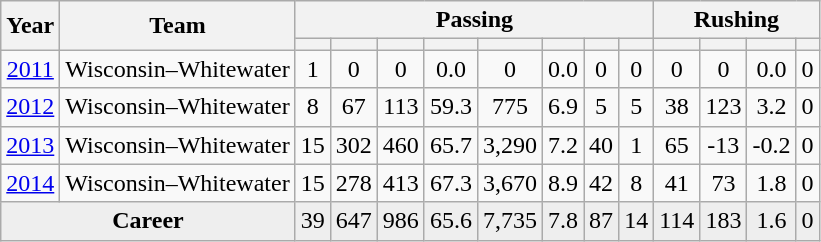<table class="wikitable sortable" style="text-align:center;">
<tr>
<th rowspan=2>Year</th>
<th rowspan=2>Team</th>
<th colspan=8>Passing</th>
<th colspan=4>Rushing</th>
</tr>
<tr>
<th></th>
<th></th>
<th></th>
<th></th>
<th></th>
<th></th>
<th></th>
<th></th>
<th></th>
<th></th>
<th></th>
<th></th>
</tr>
<tr>
<td><a href='#'>2011</a></td>
<td>Wisconsin–Whitewater</td>
<td>1</td>
<td>0</td>
<td>0</td>
<td>0.0</td>
<td>0</td>
<td>0.0</td>
<td>0</td>
<td>0</td>
<td>0</td>
<td>0</td>
<td>0.0</td>
<td>0</td>
</tr>
<tr>
<td><a href='#'>2012</a></td>
<td>Wisconsin–Whitewater</td>
<td>8</td>
<td>67</td>
<td>113</td>
<td>59.3</td>
<td>775</td>
<td>6.9</td>
<td>5</td>
<td>5</td>
<td>38</td>
<td>123</td>
<td>3.2</td>
<td>0</td>
</tr>
<tr>
<td><a href='#'>2013</a></td>
<td>Wisconsin–Whitewater</td>
<td>15</td>
<td>302</td>
<td>460</td>
<td>65.7</td>
<td>3,290</td>
<td>7.2</td>
<td>40</td>
<td>1</td>
<td>65</td>
<td>-13</td>
<td>-0.2</td>
<td>0</td>
</tr>
<tr>
<td><a href='#'>2014</a></td>
<td>Wisconsin–Whitewater</td>
<td>15</td>
<td>278</td>
<td>413</td>
<td>67.3</td>
<td>3,670</td>
<td>8.9</td>
<td>42</td>
<td>8</td>
<td>41</td>
<td>73</td>
<td>1.8</td>
<td>0</td>
</tr>
<tr class="sortbottom" style="background:#eee;">
<td colspan=2><strong>Career</strong></td>
<td>39</td>
<td>647</td>
<td>986</td>
<td>65.6</td>
<td>7,735</td>
<td>7.8</td>
<td>87</td>
<td>14</td>
<td>114</td>
<td>183</td>
<td>1.6</td>
<td>0</td>
</tr>
</table>
